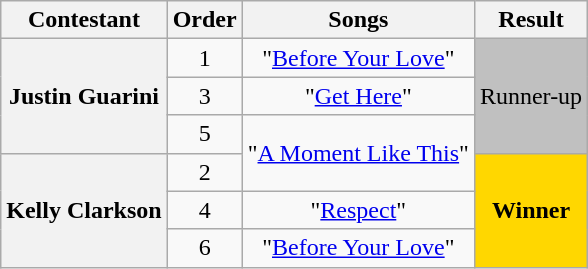<table class="wikitable unsortable" style="text-align:center;">
<tr>
<th scope="col">Contestant</th>
<th scope="col">Order</th>
<th scope="col">Songs</th>
<th scope="col">Result</th>
</tr>
<tr>
<th rowspan="3" scope="row">Justin Guarini</th>
<td>1</td>
<td>"<a href='#'>Before Your Love</a>"</td>
<td rowspan="3" bgcolor="silver">Runner-up</td>
</tr>
<tr>
<td>3</td>
<td>"<a href='#'>Get Here</a>"</td>
</tr>
<tr>
<td>5</td>
<td rowspan="2">"<a href='#'>A Moment Like This</a>"</td>
</tr>
<tr>
<th rowspan="3" scope="row">Kelly Clarkson</th>
<td>2</td>
<td rowspan="3" bgcolor="gold"><strong>Winner</strong></td>
</tr>
<tr>
<td>4</td>
<td>"<a href='#'>Respect</a>"</td>
</tr>
<tr>
<td>6</td>
<td>"<a href='#'>Before Your Love</a>"</td>
</tr>
</table>
